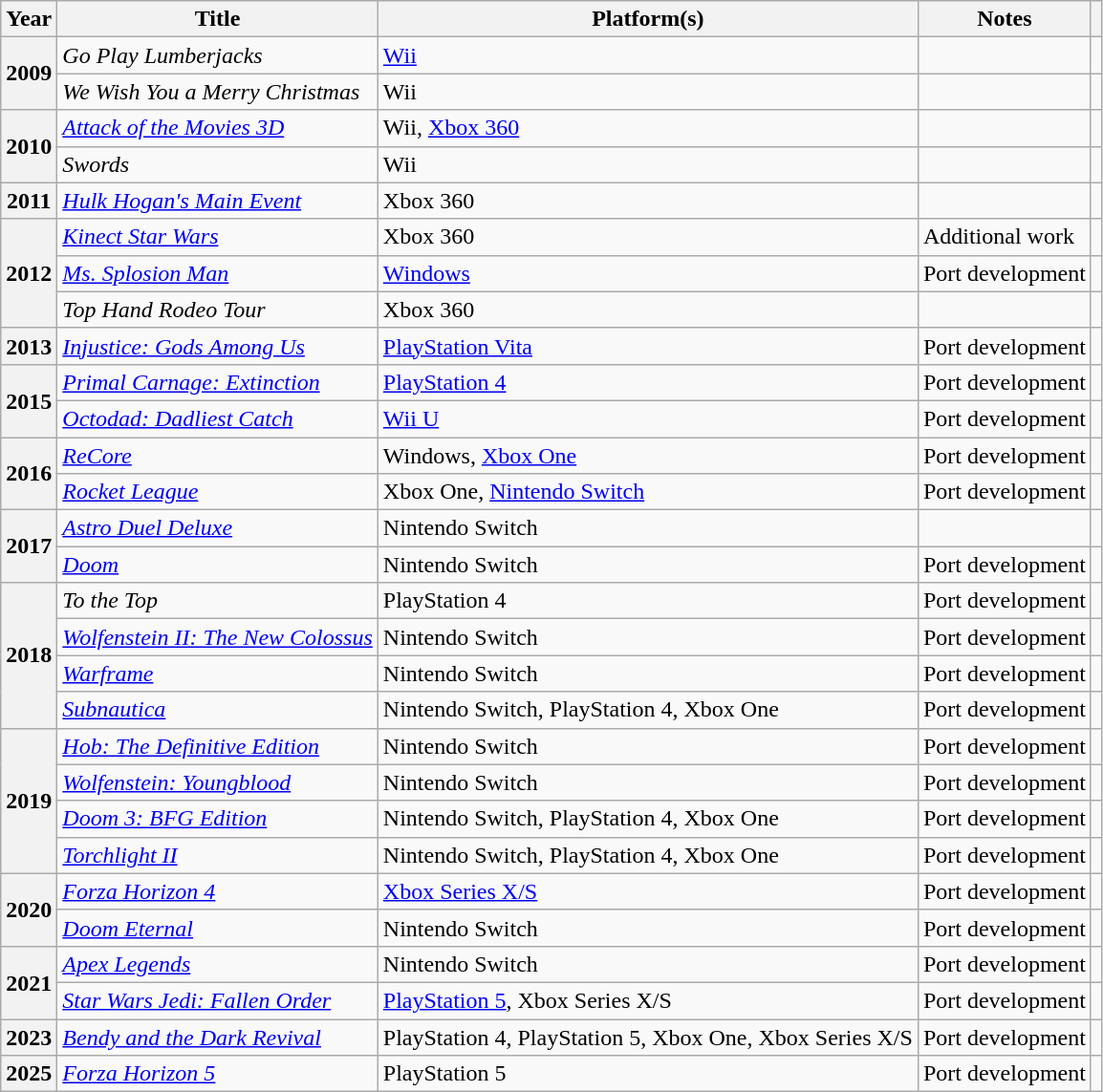<table class="wikitable sortable plainrowheaders">
<tr>
<th scope="col">Year</th>
<th scope="col">Title</th>
<th scope="col">Platform(s)</th>
<th scope="col">Notes</th>
<th scope="col" class="unsortable"></th>
</tr>
<tr>
<th scope="row" rowspan="2">2009</th>
<td><em>Go Play Lumberjacks</em></td>
<td><a href='#'>Wii</a></td>
<td></td>
<td></td>
</tr>
<tr>
<td><em>We Wish You a Merry Christmas</em></td>
<td>Wii</td>
<td></td>
<td></td>
</tr>
<tr>
<th scope="row" rowspan="2">2010</th>
<td><em><a href='#'>Attack of the Movies 3D</a></em></td>
<td>Wii, <a href='#'>Xbox 360</a></td>
<td></td>
<td></td>
</tr>
<tr>
<td><em>Swords</em></td>
<td>Wii</td>
<td></td>
<td></td>
</tr>
<tr>
<th scope="row">2011</th>
<td><em><a href='#'>Hulk Hogan's Main Event</a></em></td>
<td>Xbox 360</td>
<td></td>
<td></td>
</tr>
<tr>
<th scope="row" rowspan="3">2012</th>
<td><em><a href='#'>Kinect Star Wars</a></em></td>
<td>Xbox 360</td>
<td>Additional work</td>
<td></td>
</tr>
<tr>
<td><em><a href='#'>Ms. Splosion Man</a></em></td>
<td><a href='#'>Windows</a></td>
<td>Port development</td>
<td></td>
</tr>
<tr>
<td><em>Top Hand Rodeo Tour</em></td>
<td>Xbox 360</td>
<td></td>
<td></td>
</tr>
<tr>
<th scope="row">2013</th>
<td><em><a href='#'>Injustice: Gods Among Us</a></em></td>
<td><a href='#'>PlayStation Vita</a></td>
<td>Port development</td>
<td></td>
</tr>
<tr>
<th scope="row" rowspan="2">2015</th>
<td><em><a href='#'>Primal Carnage: Extinction</a></em></td>
<td><a href='#'>PlayStation 4</a></td>
<td>Port development</td>
<td></td>
</tr>
<tr>
<td><em><a href='#'>Octodad: Dadliest Catch</a></em></td>
<td><a href='#'>Wii U</a></td>
<td>Port development</td>
<td></td>
</tr>
<tr>
<th scope="row" rowspan="2">2016</th>
<td><em><a href='#'>ReCore</a></em></td>
<td>Windows, <a href='#'>Xbox One</a></td>
<td>Port development</td>
<td></td>
</tr>
<tr>
<td><em><a href='#'>Rocket League</a></em></td>
<td>Xbox One, <a href='#'>Nintendo Switch</a></td>
<td>Port development</td>
<td></td>
</tr>
<tr>
<th scope="row" rowspan="2">2017</th>
<td><em><a href='#'>Astro Duel Deluxe</a></em></td>
<td>Nintendo Switch</td>
<td></td>
<td></td>
</tr>
<tr>
<td><em><a href='#'>Doom</a></em></td>
<td>Nintendo Switch</td>
<td>Port development</td>
<td></td>
</tr>
<tr>
<th scope="row" rowspan="4">2018</th>
<td><em>To the Top</em></td>
<td>PlayStation 4</td>
<td>Port development</td>
<td></td>
</tr>
<tr>
<td><em><a href='#'>Wolfenstein II: The New Colossus</a></em></td>
<td>Nintendo Switch</td>
<td>Port development</td>
<td></td>
</tr>
<tr>
<td><em><a href='#'>Warframe</a></em></td>
<td>Nintendo Switch</td>
<td>Port development</td>
<td></td>
</tr>
<tr>
<td><em><a href='#'>Subnautica</a></em></td>
<td>Nintendo Switch, PlayStation 4, Xbox One</td>
<td>Port development</td>
<td></td>
</tr>
<tr>
<th scope="row" rowspan="4">2019</th>
<td><em><a href='#'>Hob: The Definitive Edition</a></em></td>
<td>Nintendo Switch</td>
<td>Port development</td>
<td></td>
</tr>
<tr>
<td><em><a href='#'>Wolfenstein: Youngblood</a></em></td>
<td>Nintendo Switch</td>
<td>Port development</td>
<td></td>
</tr>
<tr>
<td><em><a href='#'>Doom 3: BFG Edition</a></em></td>
<td>Nintendo Switch, PlayStation 4, Xbox One</td>
<td>Port development</td>
<td></td>
</tr>
<tr>
<td><em><a href='#'>Torchlight II</a></em></td>
<td>Nintendo Switch, PlayStation 4, Xbox One</td>
<td>Port development</td>
<td></td>
</tr>
<tr>
<th scope="row" rowspan="2">2020</th>
<td><em><a href='#'>Forza Horizon 4</a></em></td>
<td><a href='#'>Xbox Series X/S</a></td>
<td>Port development</td>
<td></td>
</tr>
<tr>
<td><em><a href='#'>Doom Eternal</a></em></td>
<td>Nintendo Switch</td>
<td>Port development</td>
<td></td>
</tr>
<tr>
<th scope="row" rowspan="2">2021</th>
<td><em><a href='#'>Apex Legends</a></em></td>
<td>Nintendo Switch</td>
<td>Port development</td>
<td></td>
</tr>
<tr>
<td><em><a href='#'>Star Wars Jedi: Fallen Order</a></em></td>
<td><a href='#'>PlayStation 5</a>, Xbox Series X/S</td>
<td>Port development</td>
<td></td>
</tr>
<tr>
<th scope="row">2023</th>
<td><em><a href='#'>Bendy and the Dark Revival</a></em></td>
<td>PlayStation 4, PlayStation 5, Xbox One, Xbox Series X/S</td>
<td>Port development</td>
<td></td>
</tr>
<tr>
<th scope="row">2025</th>
<td><em><a href='#'>Forza Horizon 5</a></em></td>
<td>PlayStation 5</td>
<td>Port development</td>
<td></td>
</tr>
</table>
